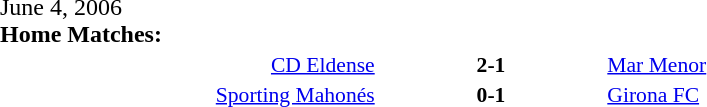<table width=100% cellspacing=1>
<tr>
<th width=20%></th>
<th width=12%></th>
<th width=20%></th>
<th></th>
</tr>
<tr>
<td>June 4, 2006<br><strong>Home Matches:</strong></td>
</tr>
<tr style=font-size:90%>
<td align=right><a href='#'>CD Eldense</a></td>
<td align=center><strong>2-1</strong></td>
<td><a href='#'>Mar Menor</a></td>
</tr>
<tr style=font-size:90%>
<td align=right><a href='#'>Sporting Mahonés</a></td>
<td align=center><strong>0-1</strong></td>
<td><a href='#'>Girona FC</a></td>
</tr>
</table>
